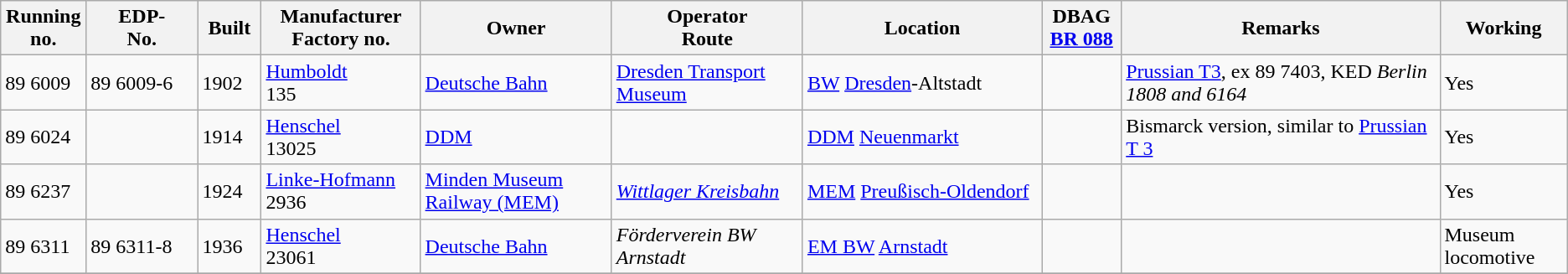<table class="wikitable" style="width="100%"; border:solid 1px #AAAAAA; background:#e3e3e3;">
<tr>
<th width="5%">Running<br>no.</th>
<th width="7%">EDP-<br>No.</th>
<th width="4%">Built</th>
<th width="10%">Manufacturer<br>Factory no.</th>
<th width="12%">Owner</th>
<th width="12%">Operator<br>Route</th>
<th width="15%">Location</th>
<th width="5%">DBAG<br><a href='#'>BR 088</a></th>
<th width="20%">Remarks</th>
<th width="8%">Working</th>
</tr>
<tr>
<td>89 6009</td>
<td>89 6009-6</td>
<td>1902</td>
<td><a href='#'>Humboldt</a><br>135</td>
<td><a href='#'>Deutsche Bahn</a></td>
<td><a href='#'>Dresden Transport Museum</a></td>
<td><a href='#'>BW</a> <a href='#'>Dresden</a>-Altstadt</td>
<td></td>
<td><a href='#'>Prussian T3</a>, ex 89 7403, KED <em>Berlin 1808 and 6164</em></td>
<td>Yes</td>
</tr>
<tr>
<td>89 6024</td>
<td></td>
<td>1914</td>
<td><a href='#'>Henschel</a><br>13025</td>
<td><a href='#'>DDM</a></td>
<td></td>
<td><a href='#'>DDM</a> <a href='#'>Neuenmarkt</a></td>
<td></td>
<td>Bismarck version, similar to <a href='#'>Prussian T 3</a></td>
<td>Yes</td>
</tr>
<tr>
<td>89 6237</td>
<td></td>
<td>1924</td>
<td><a href='#'>Linke-Hofmann</a><br>2936</td>
<td><a href='#'>Minden Museum Railway (MEM)</a></td>
<td><em><a href='#'>Wittlager Kreisbahn</a></em></td>
<td><a href='#'>MEM</a> <a href='#'>Preußisch-Oldendorf</a></td>
<td></td>
<td></td>
<td>Yes</td>
</tr>
<tr>
<td>89 6311</td>
<td>89 6311-8</td>
<td>1936</td>
<td><a href='#'>Henschel</a><br>23061</td>
<td><a href='#'>Deutsche Bahn</a></td>
<td><em>Förderverein BW Arnstadt</em></td>
<td><a href='#'>EM BW</a> <a href='#'>Arnstadt</a></td>
<td></td>
<td></td>
<td>Museum locomotive</td>
</tr>
<tr>
</tr>
</table>
